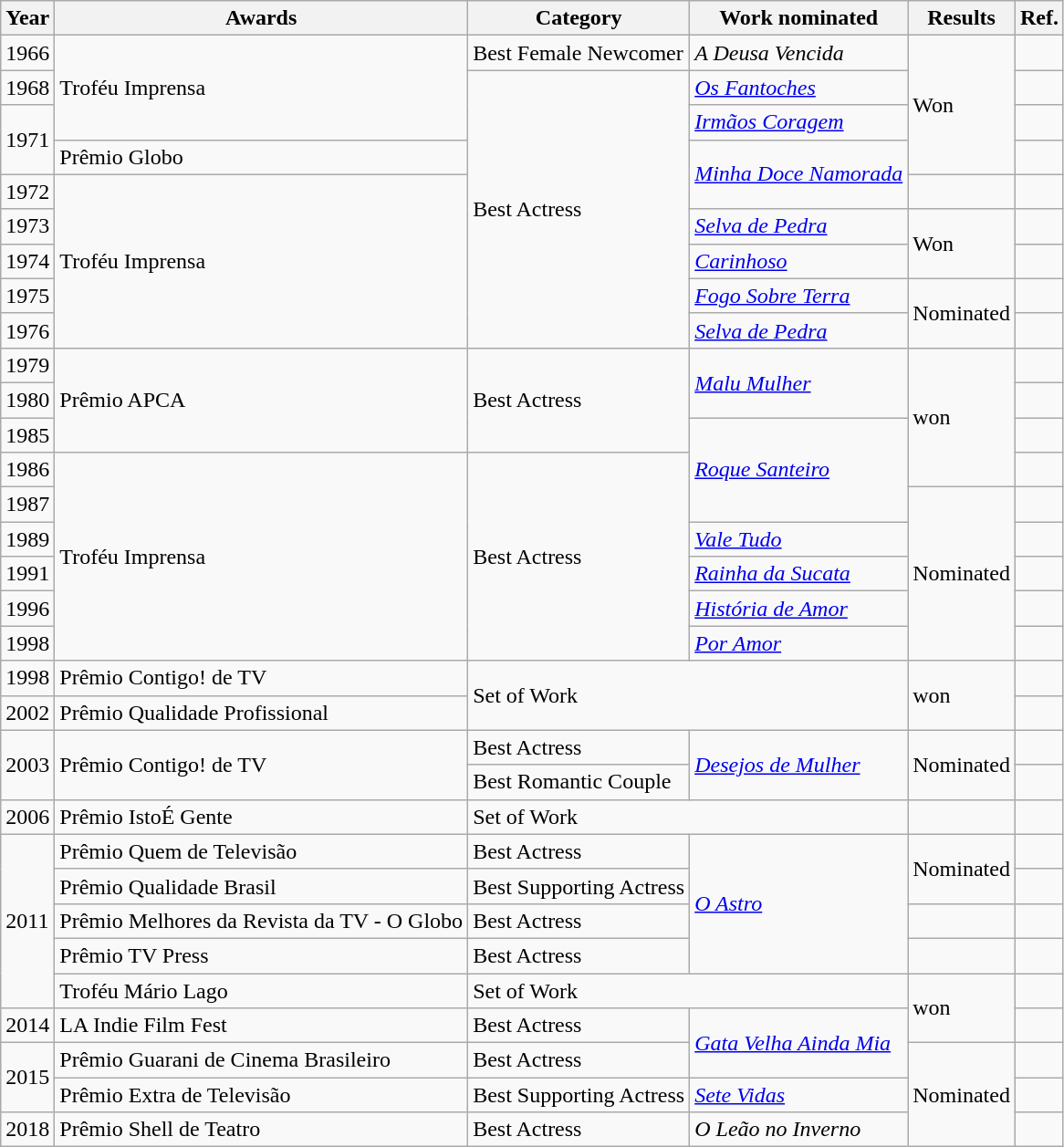<table class="wikitable">
<tr>
<th>Year</th>
<th>Awards</th>
<th>Category</th>
<th>Work nominated</th>
<th>Results</th>
<th><abbr>Ref.</abbr></th>
</tr>
<tr>
<td>1966</td>
<td rowspan="3">Troféu Imprensa</td>
<td>Best Female Newcomer</td>
<td><em>A Deusa Vencida</em></td>
<td rowspan="4">Won</td>
<td></td>
</tr>
<tr>
<td>1968</td>
<td rowspan="8">Best Actress</td>
<td><em><a href='#'>Os Fantoches</a></em></td>
<td></td>
</tr>
<tr>
<td rowspan="2">1971</td>
<td><em><a href='#'>Irmãos Coragem</a></em></td>
<td></td>
</tr>
<tr>
<td>Prêmio Globo</td>
<td rowspan="2"><em><a href='#'>Minha Doce Namorada</a></em></td>
<td></td>
</tr>
<tr>
<td>1972</td>
<td rowspan="5">Troféu Imprensa</td>
<td></td>
<td></td>
</tr>
<tr>
<td>1973</td>
<td><em><a href='#'>Selva de Pedra</a></em></td>
<td rowspan="2">Won</td>
<td></td>
</tr>
<tr>
<td>1974</td>
<td><em><a href='#'>Carinhoso</a></em></td>
<td></td>
</tr>
<tr>
<td>1975</td>
<td><em><a href='#'>Fogo Sobre Terra</a></em></td>
<td rowspan="2">Nominated</td>
<td></td>
</tr>
<tr>
<td>1976</td>
<td><em><a href='#'>Selva de Pedra</a></em></td>
<td></td>
</tr>
<tr>
<td>1979</td>
<td rowspan="3">Prêmio APCA</td>
<td rowspan="3">Best Actress</td>
<td rowspan="2"><em><a href='#'>Malu Mulher</a></em></td>
<td rowspan="4">won</td>
<td></td>
</tr>
<tr>
<td>1980</td>
<td></td>
</tr>
<tr>
<td>1985</td>
<td rowspan="3"><em><a href='#'>Roque Santeiro</a></em></td>
<td></td>
</tr>
<tr>
<td>1986</td>
<td rowspan="6">Troféu Imprensa</td>
<td rowspan="6">Best Actress</td>
<td></td>
</tr>
<tr>
<td>1987</td>
<td rowspan="5">Nominated</td>
<td></td>
</tr>
<tr>
<td>1989</td>
<td><em><a href='#'>Vale Tudo</a></em></td>
<td></td>
</tr>
<tr>
<td>1991</td>
<td><em><a href='#'>Rainha da Sucata</a></em></td>
<td></td>
</tr>
<tr>
<td>1996</td>
<td><em><a href='#'>História de Amor</a></em></td>
<td></td>
</tr>
<tr>
<td>1998</td>
<td><em><a href='#'>Por Amor</a></em></td>
<td></td>
</tr>
<tr>
<td>1998</td>
<td>Prêmio Contigo! de TV</td>
<td colspan="2" rowspan="2">Set of Work</td>
<td rowspan="2">won</td>
<td></td>
</tr>
<tr>
<td>2002</td>
<td>Prêmio Qualidade Profissional</td>
<td></td>
</tr>
<tr>
<td rowspan="2">2003</td>
<td rowspan="2">Prêmio Contigo! de TV</td>
<td>Best Actress</td>
<td rowspan="2"><em><a href='#'>Desejos de Mulher</a></em></td>
<td rowspan="2">Nominated</td>
<td></td>
</tr>
<tr>
<td>Best Romantic Couple</td>
<td></td>
</tr>
<tr>
<td>2006</td>
<td>Prêmio IstoÉ Gente</td>
<td colspan="2">Set of Work</td>
<td></td>
<td></td>
</tr>
<tr>
<td rowspan="5">2011</td>
<td>Prêmio Quem de Televisão</td>
<td>Best Actress</td>
<td rowspan="4"><em><a href='#'>O Astro</a></em></td>
<td rowspan="2">Nominated</td>
<td></td>
</tr>
<tr>
<td>Prêmio Qualidade Brasil</td>
<td>Best Supporting Actress</td>
<td></td>
</tr>
<tr>
<td>Prêmio Melhores da Revista da TV - O Globo</td>
<td>Best Actress</td>
<td></td>
<td></td>
</tr>
<tr>
<td>Prêmio TV Press</td>
<td>Best Actress</td>
<td></td>
<td></td>
</tr>
<tr>
<td>Troféu Mário Lago</td>
<td colspan="2">Set of Work</td>
<td rowspan="2">won</td>
<td></td>
</tr>
<tr>
<td>2014</td>
<td>LA Indie Film Fest</td>
<td>Best Actress</td>
<td rowspan="2"><em><a href='#'>Gata Velha Ainda Mia</a></em></td>
<td></td>
</tr>
<tr>
<td rowspan="2">2015</td>
<td>Prêmio Guarani de Cinema Brasileiro</td>
<td>Best Actress</td>
<td rowspan="3">Nominated</td>
<td></td>
</tr>
<tr>
<td>Prêmio Extra de Televisão</td>
<td>Best Supporting Actress</td>
<td><em><a href='#'>Sete Vidas</a></em></td>
<td></td>
</tr>
<tr>
<td>2018</td>
<td>Prêmio Shell de Teatro</td>
<td>Best Actress</td>
<td><em>O Leão no Inverno</em></td>
<td></td>
</tr>
</table>
